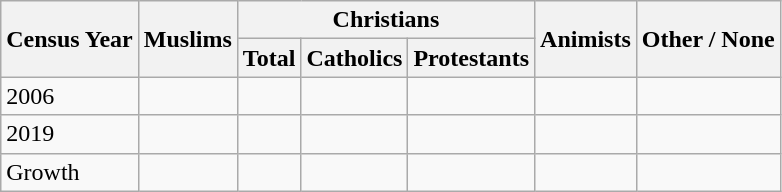<table class="wikitable sortable">
<tr>
<th rowspan=2>Census Year</th>
<th rowspan=2>Muslims</th>
<th colspan=3>Christians</th>
<th rowspan=2>Animists</th>
<th rowspan=2>Other / None</th>
</tr>
<tr>
<th>Total</th>
<th>Catholics</th>
<th>Protestants</th>
</tr>
<tr>
<td>2006</td>
<td></td>
<td></td>
<td></td>
<td></td>
<td></td>
<td></td>
</tr>
<tr>
<td>2019</td>
<td></td>
<td></td>
<td></td>
<td></td>
<td></td>
<td></td>
</tr>
<tr>
<td>Growth</td>
<td></td>
<td></td>
<td></td>
<td></td>
<td></td>
<td></td>
</tr>
</table>
